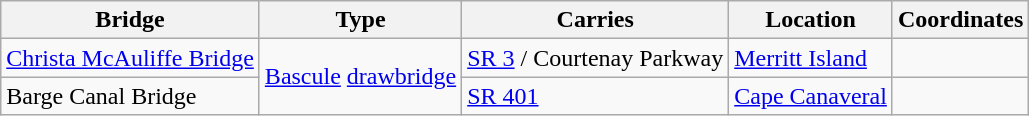<table class="wikitable">
<tr>
<th>Bridge</th>
<th>Type</th>
<th>Carries</th>
<th>Location</th>
<th>Coordinates</th>
</tr>
<tr>
<td><a href='#'>Christa McAuliffe Bridge</a></td>
<td rowspan=2><a href='#'>Bascule</a> <a href='#'>drawbridge</a></td>
<td> <a href='#'>SR 3</a> / Courtenay Parkway</td>
<td><a href='#'>Merritt Island</a></td>
<td></td>
</tr>
<tr>
<td>Barge Canal Bridge</td>
<td> <a href='#'>SR 401</a></td>
<td><a href='#'>Cape Canaveral</a></td>
<td></td>
</tr>
</table>
